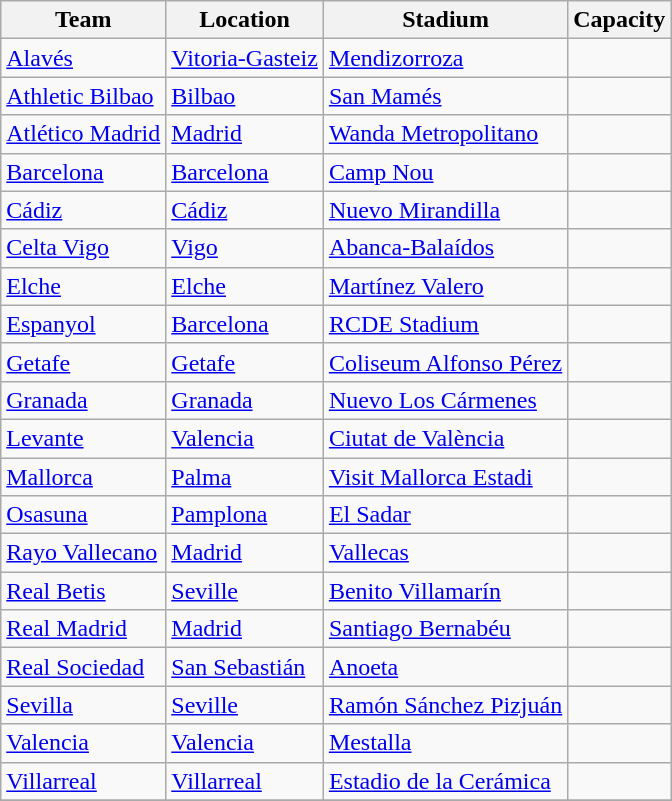<table class="wikitable sortable" style="text-align:left;">
<tr>
<th>Team</th>
<th>Location</th>
<th>Stadium</th>
<th>Capacity</th>
</tr>
<tr>
<td><a href='#'>Alavés</a></td>
<td><a href='#'>Vitoria-Gasteiz</a></td>
<td><a href='#'>Mendizorroza</a></td>
<td align="center"></td>
</tr>
<tr>
<td><a href='#'>Athletic Bilbao</a></td>
<td><a href='#'>Bilbao</a></td>
<td><a href='#'>San Mamés</a></td>
<td align="center"></td>
</tr>
<tr>
<td data-sort-value="Madrid"><a href='#'>Atlético Madrid</a></td>
<td><a href='#'>Madrid</a></td>
<td><a href='#'>Wanda Metropolitano</a></td>
<td align="center"></td>
</tr>
<tr>
<td><a href='#'>Barcelona</a></td>
<td><a href='#'>Barcelona</a></td>
<td><a href='#'>Camp Nou</a></td>
<td align="center"></td>
</tr>
<tr>
<td><a href='#'>Cádiz</a></td>
<td><a href='#'>Cádiz</a></td>
<td><a href='#'>Nuevo Mirandilla</a></td>
<td align="center"></td>
</tr>
<tr>
<td><a href='#'>Celta Vigo</a></td>
<td><a href='#'>Vigo</a></td>
<td><a href='#'>Abanca-Balaídos</a></td>
<td align="center"></td>
</tr>
<tr>
<td><a href='#'>Elche</a></td>
<td><a href='#'>Elche</a></td>
<td><a href='#'>Martínez Valero</a></td>
<td align=center></td>
</tr>
<tr>
<td><a href='#'>Espanyol</a></td>
<td><a href='#'>Barcelona</a></td>
<td><a href='#'>RCDE Stadium</a></td>
<td align="center"></td>
</tr>
<tr>
<td><a href='#'>Getafe</a></td>
<td><a href='#'>Getafe</a></td>
<td><a href='#'>Coliseum Alfonso Pérez</a></td>
<td align="center"></td>
</tr>
<tr>
<td><a href='#'>Granada</a></td>
<td><a href='#'>Granada</a></td>
<td><a href='#'>Nuevo Los Cármenes</a></td>
<td align="center"></td>
</tr>
<tr>
<td><a href='#'>Levante</a></td>
<td><a href='#'>Valencia</a></td>
<td><a href='#'>Ciutat de València</a></td>
<td align="center"></td>
</tr>
<tr>
<td><a href='#'>Mallorca</a></td>
<td><a href='#'>Palma</a></td>
<td><a href='#'>Visit Mallorca Estadi</a></td>
<td align=center></td>
</tr>
<tr>
<td><a href='#'>Osasuna</a></td>
<td><a href='#'>Pamplona</a></td>
<td><a href='#'>El Sadar</a></td>
<td align="center"></td>
</tr>
<tr>
<td><a href='#'>Rayo Vallecano</a></td>
<td><a href='#'>Madrid</a></td>
<td><a href='#'>Vallecas</a></td>
<td align="center"></td>
</tr>
<tr>
<td><a href='#'>Real Betis</a></td>
<td><a href='#'>Seville</a></td>
<td><a href='#'>Benito Villamarín</a></td>
<td align="center"></td>
</tr>
<tr>
<td><a href='#'>Real Madrid</a></td>
<td><a href='#'>Madrid</a></td>
<td><a href='#'>Santiago Bernabéu</a></td>
<td align="center"></td>
</tr>
<tr>
<td><a href='#'>Real Sociedad</a></td>
<td><a href='#'>San Sebastián</a></td>
<td><a href='#'>Anoeta</a></td>
<td align="center"></td>
</tr>
<tr>
<td><a href='#'>Sevilla</a></td>
<td><a href='#'>Seville</a></td>
<td><a href='#'>Ramón Sánchez Pizjuán</a></td>
<td align="center"></td>
</tr>
<tr>
<td><a href='#'>Valencia</a></td>
<td><a href='#'>Valencia</a></td>
<td><a href='#'>Mestalla</a></td>
<td align="center"></td>
</tr>
<tr>
<td><a href='#'>Villarreal</a></td>
<td><a href='#'>Villarreal</a></td>
<td><a href='#'>Estadio de la Cerámica</a></td>
<td align="center"></td>
</tr>
<tr>
</tr>
</table>
